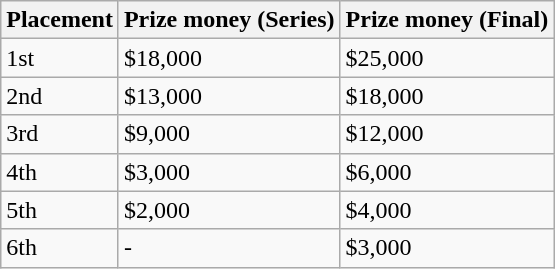<table class="wikitable">
<tr>
<th>Placement</th>
<th>Prize money (Series)</th>
<th>Prize money (Final)</th>
</tr>
<tr>
<td>1st</td>
<td>$18,000</td>
<td>$25,000</td>
</tr>
<tr>
<td>2nd</td>
<td>$13,000</td>
<td>$18,000</td>
</tr>
<tr>
<td>3rd</td>
<td>$9,000</td>
<td>$12,000</td>
</tr>
<tr>
<td>4th</td>
<td>$3,000</td>
<td>$6,000</td>
</tr>
<tr>
<td>5th</td>
<td>$2,000</td>
<td>$4,000</td>
</tr>
<tr>
<td>6th</td>
<td>-</td>
<td>$3,000</td>
</tr>
</table>
